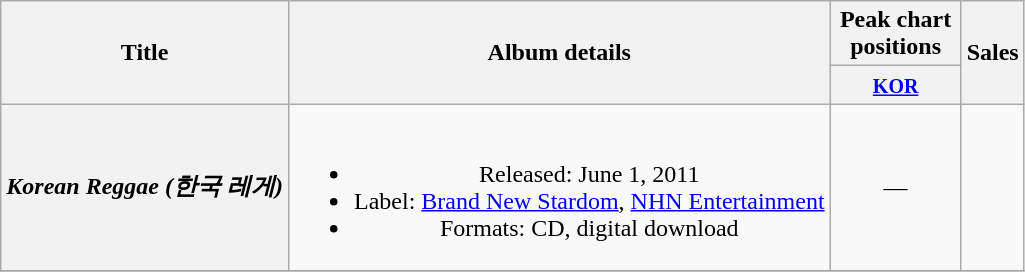<table class="wikitable plainrowheaders" style="text-align:center;">
<tr>
<th scope="col" rowspan="2">Title</th>
<th scope="col" rowspan="2">Album details</th>
<th scope="col" colspan="1" style="width:5em;">Peak chart positions</th>
<th scope="col" rowspan="2">Sales</th>
</tr>
<tr>
<th><small><a href='#'>KOR</a></small><br></th>
</tr>
<tr>
<th scope="row"><em>Korean Reggae (한국 레게)</em></th>
<td><br><ul><li>Released: June 1, 2011</li><li>Label: <a href='#'>Brand New Stardom</a>, <a href='#'>NHN Entertainment</a></li><li>Formats: CD, digital download</li></ul></td>
<td>—</td>
<td></td>
</tr>
<tr>
</tr>
</table>
